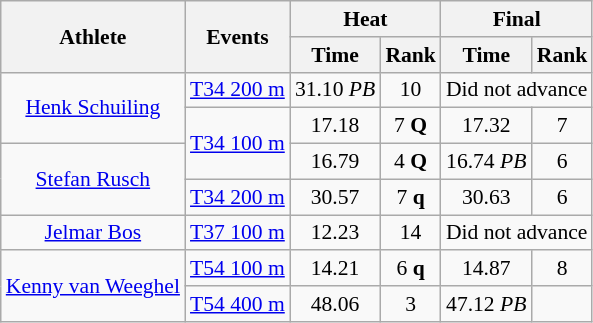<table class=wikitable style="font-size:90%;text-align:center">
<tr>
<th rowspan="2">Athlete</th>
<th rowspan="2">Events</th>
<th colspan="2">Heat</th>
<th colspan="2">Final</th>
</tr>
<tr>
<th>Time</th>
<th>Rank</th>
<th>Time</th>
<th>Rank</th>
</tr>
<tr>
<td rowspan=2><a href='#'>Henk Schuiling</a></td>
<td><a href='#'>T34 200 m</a></td>
<td>31.10 <em>PB</em></td>
<td>10</td>
<td colspan=2>Did not advance</td>
</tr>
<tr>
<td rowspan=2><a href='#'>T34 100 m</a></td>
<td>17.18</td>
<td>7 <strong>Q</strong></td>
<td>17.32</td>
<td>7</td>
</tr>
<tr>
<td rowspan=2><a href='#'>Stefan Rusch</a></td>
<td>16.79</td>
<td>4 <strong>Q</strong></td>
<td>16.74 <em>PB</em></td>
<td>6</td>
</tr>
<tr>
<td><a href='#'>T34 200 m</a></td>
<td>30.57</td>
<td>7 <strong>q</strong></td>
<td>30.63</td>
<td>6</td>
</tr>
<tr>
<td><a href='#'>Jelmar Bos</a></td>
<td><a href='#'>T37 100 m</a></td>
<td>12.23</td>
<td>14</td>
<td colspan=2>Did not advance</td>
</tr>
<tr>
<td rowspan=2><a href='#'>Kenny van Weeghel</a></td>
<td><a href='#'>T54 100 m</a></td>
<td>14.21</td>
<td>6 <strong>q</strong></td>
<td>14.87</td>
<td>8</td>
</tr>
<tr>
<td><a href='#'>T54 400 m</a></td>
<td>48.06</td>
<td>3</td>
<td>47.12 <em>PB</em></td>
<td></td>
</tr>
</table>
